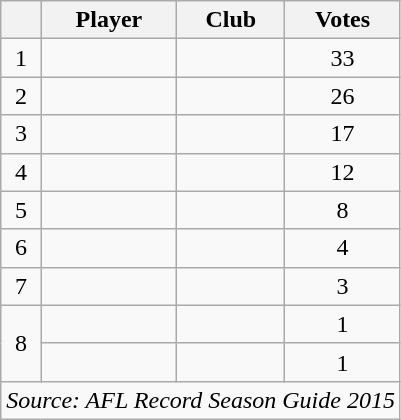<table class="wikitable sortable" style="text-align:center">
<tr>
<th></th>
<th>Player</th>
<th>Club</th>
<th>Votes</th>
</tr>
<tr>
<td>1</td>
<td></td>
<td></td>
<td>33</td>
</tr>
<tr>
<td>2</td>
<td></td>
<td></td>
<td>26</td>
</tr>
<tr>
<td>3</td>
<td></td>
<td></td>
<td>17</td>
</tr>
<tr>
<td>4</td>
<td></td>
<td></td>
<td>12</td>
</tr>
<tr>
<td>5</td>
<td></td>
<td></td>
<td>8</td>
</tr>
<tr>
<td>6</td>
<td></td>
<td></td>
<td>4</td>
</tr>
<tr>
<td>7</td>
<td></td>
<td></td>
<td>3</td>
</tr>
<tr>
<td rowspan=2>8</td>
<td></td>
<td></td>
<td>1</td>
</tr>
<tr>
<td></td>
<td></td>
<td>1</td>
</tr>
<tr class="sortbottom">
<td colspan=4><em>Source: AFL Record Season Guide 2015</em></td>
</tr>
</table>
